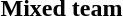<table>
<tr>
<th rowspan=2>Mixed team</th>
<td rowspan=2></td>
<td rowspan=2></td>
<td></td>
</tr>
<tr>
<td></td>
</tr>
</table>
